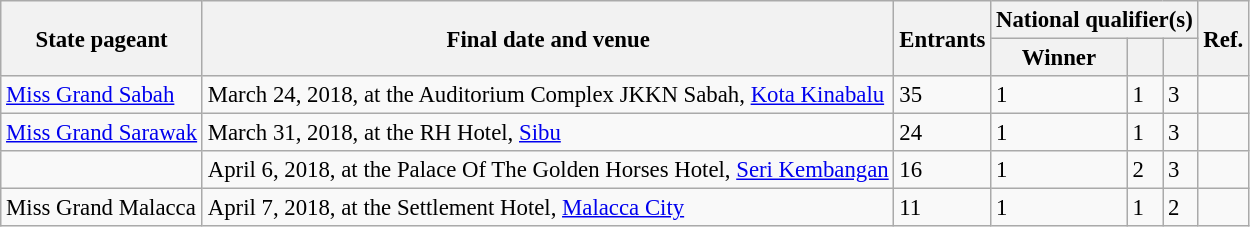<table class="wikitable defaultcenter col2left" style="font-size: 95%">
<tr>
<th rowspan=2>State pageant</th>
<th rowspan=2>Final date and venue</th>
<th rowspan=2>Entrants</th>
<th colspan=3>National qualifier(s)</th>
<th rowspan=2>Ref.</th>
</tr>
<tr>
<th>Winner</th>
<th></th>
<th></th>
</tr>
<tr>
<td><a href='#'>Miss Grand Sabah</a></td>
<td>March 24, 2018, at the Auditorium Complex JKKN Sabah, <a href='#'>Kota Kinabalu</a></td>
<td>35</td>
<td>1</td>
<td>1</td>
<td>3</td>
<td></td>
</tr>
<tr>
<td><a href='#'>Miss Grand Sarawak</a></td>
<td>March 31, 2018, at the RH Hotel, <a href='#'>Sibu</a></td>
<td>24</td>
<td>1</td>
<td>1</td>
<td>3</td>
<td></td>
</tr>
<tr>
<td></td>
<td>April 6, 2018, at the Palace Of The Golden Horses Hotel, <a href='#'>Seri Kembangan</a></td>
<td>16</td>
<td>1</td>
<td>2</td>
<td>3</td>
<td></td>
</tr>
<tr>
<td>Miss Grand Malacca</td>
<td>April 7, 2018, at the Settlement Hotel, <a href='#'>Malacca City</a></td>
<td>11</td>
<td>1</td>
<td>1</td>
<td>2</td>
<td></td>
</tr>
</table>
